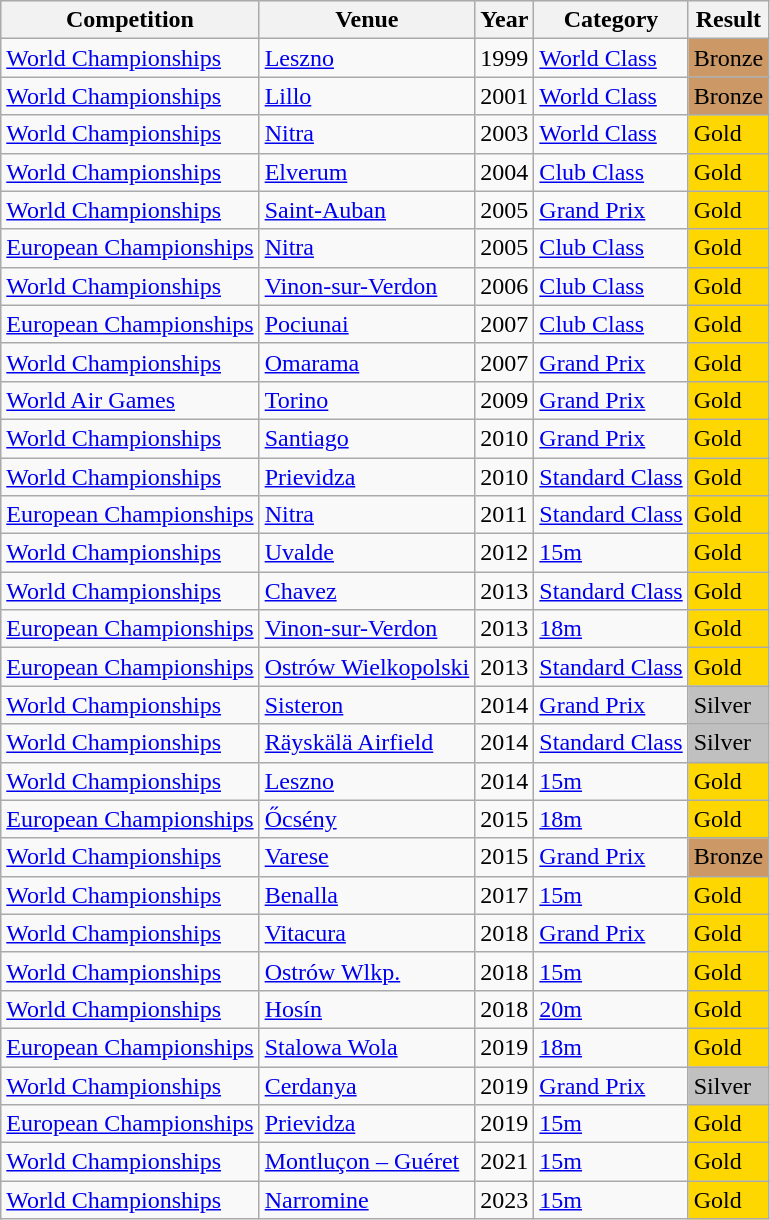<table class="wikitable">
<tr style="background:#efefef;">
<th><strong>Competition</strong></th>
<th><strong>Venue</strong></th>
<th><strong>Year</strong></th>
<th><strong>Category</strong></th>
<th><strong>Result</strong></th>
</tr>
<tr>
<td><a href='#'>World Championships</a></td>
<td> <a href='#'>Leszno</a></td>
<td>1999</td>
<td><a href='#'>World Class</a></td>
<td style="background:#c96;"> Bronze</td>
</tr>
<tr>
<td><a href='#'>World Championships</a></td>
<td> <a href='#'>Lillo</a></td>
<td>2001</td>
<td><a href='#'>World Class</a></td>
<td style="background:#c96;"> Bronze</td>
</tr>
<tr>
<td><a href='#'>World Championships</a></td>
<td> <a href='#'>Nitra</a></td>
<td>2003</td>
<td><a href='#'>World Class</a></td>
<td style="background:gold;"> Gold</td>
</tr>
<tr>
<td><a href='#'>World Championships</a></td>
<td> <a href='#'>Elverum</a></td>
<td>2004</td>
<td><a href='#'>Club Class</a></td>
<td style="background:gold;"> Gold</td>
</tr>
<tr>
<td><a href='#'>World Championships</a></td>
<td> <a href='#'>Saint-Auban</a></td>
<td>2005</td>
<td><a href='#'>Grand Prix</a></td>
<td style="background:gold;"> Gold</td>
</tr>
<tr>
<td><a href='#'>European Championships</a></td>
<td> <a href='#'>Nitra</a></td>
<td>2005</td>
<td><a href='#'>Club Class</a></td>
<td style="background:gold;"> Gold</td>
</tr>
<tr>
<td><a href='#'>World Championships</a></td>
<td> <a href='#'>Vinon-sur-Verdon</a></td>
<td>2006</td>
<td><a href='#'>Club Class</a></td>
<td style="background:gold;"> Gold</td>
</tr>
<tr>
<td><a href='#'>European Championships</a></td>
<td> <a href='#'>Pociunai</a></td>
<td>2007</td>
<td><a href='#'>Club Class</a></td>
<td style="background:gold;"> Gold</td>
</tr>
<tr>
<td><a href='#'>World Championships</a></td>
<td> <a href='#'>Omarama</a></td>
<td>2007</td>
<td><a href='#'>Grand Prix</a></td>
<td style="background:gold;"> Gold</td>
</tr>
<tr>
<td><a href='#'>World Air Games</a></td>
<td> <a href='#'>Torino</a></td>
<td>2009</td>
<td><a href='#'>Grand Prix</a></td>
<td style="background:gold;"> Gold</td>
</tr>
<tr>
<td><a href='#'>World Championships</a></td>
<td> <a href='#'>Santiago</a></td>
<td>2010</td>
<td><a href='#'>Grand Prix</a></td>
<td style="background:gold;"> Gold</td>
</tr>
<tr>
<td><a href='#'>World Championships</a></td>
<td> <a href='#'>Prievidza</a></td>
<td>2010</td>
<td><a href='#'>Standard Class</a></td>
<td style="background:gold;"> Gold</td>
</tr>
<tr>
<td><a href='#'>European Championships</a></td>
<td> <a href='#'>Nitra</a></td>
<td>2011</td>
<td><a href='#'>Standard Class</a></td>
<td style="background:gold;"> Gold</td>
</tr>
<tr>
<td><a href='#'>World Championships</a></td>
<td> <a href='#'>Uvalde</a></td>
<td>2012</td>
<td><a href='#'>15m</a></td>
<td style="background:gold;"> Gold</td>
</tr>
<tr>
<td><a href='#'>World Championships</a></td>
<td> <a href='#'>Chavez</a></td>
<td>2013</td>
<td><a href='#'>Standard Class</a></td>
<td style="background:gold;"> Gold</td>
</tr>
<tr>
<td><a href='#'>European Championships</a></td>
<td> <a href='#'>Vinon-sur-Verdon</a></td>
<td>2013</td>
<td><a href='#'>18m</a></td>
<td style="background:gold;"> Gold</td>
</tr>
<tr>
<td><a href='#'>European Championships</a></td>
<td> <a href='#'>Ostrów Wielkopolski</a></td>
<td>2013</td>
<td><a href='#'>Standard Class</a></td>
<td style="background:gold;"> Gold</td>
</tr>
<tr>
<td><a href='#'>World Championships</a></td>
<td> <a href='#'>Sisteron</a></td>
<td>2014</td>
<td><a href='#'>Grand Prix</a></td>
<td style="background:silver;"> Silver</td>
</tr>
<tr>
<td><a href='#'>World Championships</a></td>
<td> <a href='#'>Räyskälä Airfield</a></td>
<td>2014</td>
<td><a href='#'>Standard Class</a></td>
<td style="background:silver;"> Silver</td>
</tr>
<tr>
<td><a href='#'>World Championships</a></td>
<td> <a href='#'>Leszno</a></td>
<td>2014</td>
<td><a href='#'>15m</a></td>
<td style="background:gold;"> Gold</td>
</tr>
<tr>
<td><a href='#'>European Championships</a></td>
<td> <a href='#'>Őcsény</a></td>
<td>2015</td>
<td><a href='#'>18m</a></td>
<td style="background:gold;"> Gold</td>
</tr>
<tr>
<td><a href='#'>World Championships</a></td>
<td> <a href='#'>Varese</a></td>
<td>2015</td>
<td><a href='#'>Grand Prix</a></td>
<td style="background:#c96;"> Bronze</td>
</tr>
<tr>
<td><a href='#'>World Championships</a></td>
<td> <a href='#'>Benalla</a></td>
<td>2017</td>
<td><a href='#'>15m</a></td>
<td style="background:gold;"> Gold</td>
</tr>
<tr>
<td><a href='#'>World Championships</a></td>
<td> <a href='#'>Vitacura</a></td>
<td>2018</td>
<td><a href='#'>Grand Prix</a></td>
<td style="background:gold;"> Gold</td>
</tr>
<tr>
<td><a href='#'>World Championships</a></td>
<td> <a href='#'>Ostrów Wlkp.</a></td>
<td>2018</td>
<td><a href='#'>15m</a></td>
<td style="background:gold;"> Gold</td>
</tr>
<tr>
<td><a href='#'>World Championships</a></td>
<td> <a href='#'>Hosín</a></td>
<td>2018</td>
<td><a href='#'>20m</a></td>
<td style="background:gold;"> Gold</td>
</tr>
<tr>
<td><a href='#'>European Championships</a></td>
<td> <a href='#'>Stalowa Wola</a></td>
<td>2019</td>
<td><a href='#'>18m</a></td>
<td style="background:gold;"> Gold</td>
</tr>
<tr>
<td><a href='#'>World Championships</a></td>
<td> <a href='#'>Cerdanya</a></td>
<td>2019</td>
<td><a href='#'>Grand Prix</a></td>
<td style="background:silver;"> Silver</td>
</tr>
<tr>
<td><a href='#'>European Championships</a></td>
<td> <a href='#'>Prievidza</a></td>
<td>2019</td>
<td><a href='#'>15m</a></td>
<td style="background:gold;"> Gold</td>
</tr>
<tr>
<td><a href='#'>World Championships</a></td>
<td> <a href='#'>Montluçon – Guéret</a></td>
<td>2021</td>
<td><a href='#'>15m</a></td>
<td style="background:gold;"> Gold</td>
</tr>
<tr>
<td><a href='#'>World Championships</a></td>
<td> <a href='#'>Narromine</a></td>
<td>2023</td>
<td><a href='#'>15m</a></td>
<td style="background:gold;"> Gold</td>
</tr>
</table>
